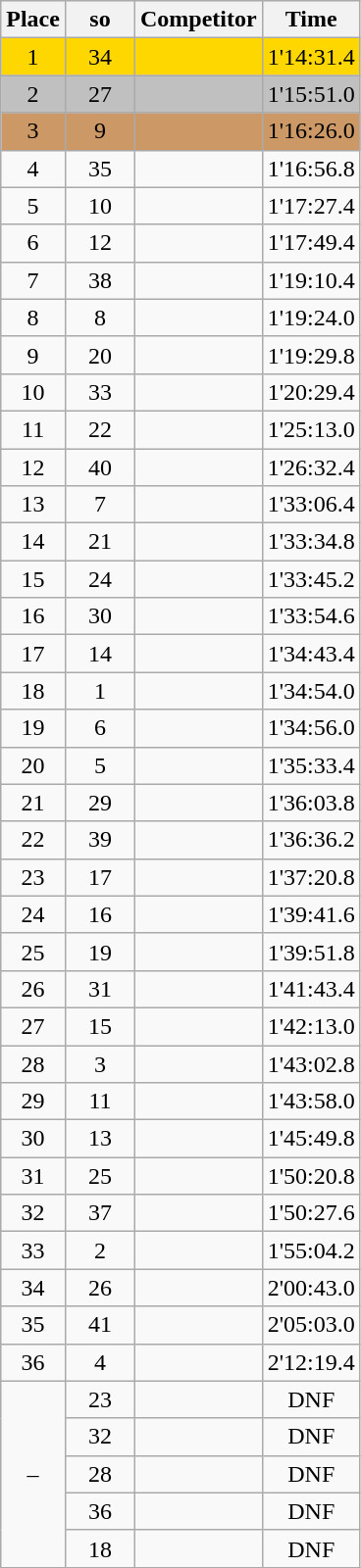<table class=wikitable style="text-align:center">
<tr>
<th>Place</th>
<th width=40>so</th>
<th>Competitor</th>
<th>Time</th>
</tr>
<tr align=center bgcolor=gold>
<td>1</td>
<td>34</td>
<td align=left></td>
<td>1'14:31.4</td>
</tr>
<tr align=center bgcolor=silver>
<td>2</td>
<td>27</td>
<td align=left></td>
<td>1'15:51.0</td>
</tr>
<tr align=center bgcolor=cc9966>
<td>3</td>
<td>9</td>
<td align=left></td>
<td>1'16:26.0</td>
</tr>
<tr>
<td>4</td>
<td>35</td>
<td align=left></td>
<td>1'16:56.8</td>
</tr>
<tr>
<td>5</td>
<td>10</td>
<td align=left></td>
<td>1'17:27.4</td>
</tr>
<tr>
<td>6</td>
<td>12</td>
<td align=left></td>
<td>1'17:49.4</td>
</tr>
<tr>
<td>7</td>
<td>38</td>
<td align=left></td>
<td>1'19:10.4</td>
</tr>
<tr>
<td>8</td>
<td>8</td>
<td align=left></td>
<td>1'19:24.0</td>
</tr>
<tr>
<td>9</td>
<td>20</td>
<td align=left></td>
<td>1'19:29.8</td>
</tr>
<tr>
<td>10</td>
<td>33</td>
<td align=left></td>
<td>1'20:29.4</td>
</tr>
<tr>
<td>11</td>
<td>22</td>
<td align=left></td>
<td>1'25:13.0</td>
</tr>
<tr>
<td>12</td>
<td>40</td>
<td align=left></td>
<td>1'26:32.4</td>
</tr>
<tr>
<td>13</td>
<td>7</td>
<td align=left></td>
<td>1'33:06.4</td>
</tr>
<tr>
<td>14</td>
<td>21</td>
<td align=left></td>
<td>1'33:34.8</td>
</tr>
<tr>
<td>15</td>
<td>24</td>
<td align=left></td>
<td>1'33:45.2</td>
</tr>
<tr>
<td>16</td>
<td>30</td>
<td align=left></td>
<td>1'33:54.6</td>
</tr>
<tr>
<td>17</td>
<td>14</td>
<td align=left></td>
<td>1'34:43.4</td>
</tr>
<tr>
<td>18</td>
<td>1</td>
<td align=left></td>
<td>1'34:54.0</td>
</tr>
<tr>
<td>19</td>
<td>6</td>
<td align=left></td>
<td>1'34:56.0</td>
</tr>
<tr>
<td>20</td>
<td>5</td>
<td align=left></td>
<td>1'35:33.4</td>
</tr>
<tr>
<td>21</td>
<td>29</td>
<td align=left></td>
<td>1'36:03.8</td>
</tr>
<tr>
<td>22</td>
<td>39</td>
<td align=left></td>
<td>1'36:36.2</td>
</tr>
<tr>
<td>23</td>
<td>17</td>
<td align=left></td>
<td>1'37:20.8</td>
</tr>
<tr>
<td>24</td>
<td>16</td>
<td align=left></td>
<td>1'39:41.6</td>
</tr>
<tr>
<td>25</td>
<td>19</td>
<td align=left></td>
<td>1'39:51.8</td>
</tr>
<tr>
<td>26</td>
<td>31</td>
<td align=left></td>
<td>1'41:43.4</td>
</tr>
<tr>
<td>27</td>
<td>15</td>
<td align=left></td>
<td>1'42:13.0</td>
</tr>
<tr>
<td>28</td>
<td>3</td>
<td align=left></td>
<td>1'43:02.8</td>
</tr>
<tr>
<td>29</td>
<td>11</td>
<td align=left></td>
<td>1'43:58.0</td>
</tr>
<tr>
<td>30</td>
<td>13</td>
<td align=left></td>
<td>1'45:49.8</td>
</tr>
<tr>
<td>31</td>
<td>25</td>
<td align=left></td>
<td>1'50:20.8</td>
</tr>
<tr>
<td>32</td>
<td>37</td>
<td align=left></td>
<td>1'50:27.6</td>
</tr>
<tr>
<td>33</td>
<td>2</td>
<td align=left></td>
<td>1'55:04.2</td>
</tr>
<tr>
<td>34</td>
<td>26</td>
<td align=left></td>
<td>2'00:43.0</td>
</tr>
<tr>
<td>35</td>
<td>41</td>
<td align=left></td>
<td>2'05:03.0</td>
</tr>
<tr>
<td>36</td>
<td>4</td>
<td align=left></td>
<td>2'12:19.4</td>
</tr>
<tr>
<td rowspan=5>–</td>
<td>23</td>
<td align=left></td>
<td>DNF</td>
</tr>
<tr>
<td>32</td>
<td align=left></td>
<td>DNF</td>
</tr>
<tr>
<td>28</td>
<td align=left></td>
<td>DNF</td>
</tr>
<tr>
<td>36</td>
<td align=left></td>
<td>DNF</td>
</tr>
<tr>
<td>18</td>
<td align=left></td>
<td>DNF</td>
</tr>
</table>
